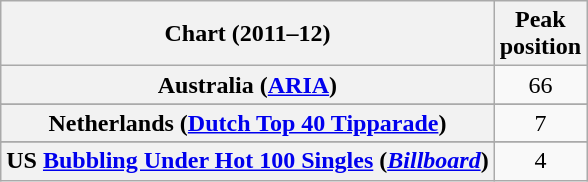<table class="wikitable plainrowheaders sortable" style="text-align:center;">
<tr>
<th scope="col">Chart (2011–12)</th>
<th scope="col">Peak<br>position</th>
</tr>
<tr>
<th scope="row">Australia (<a href='#'>ARIA</a>)</th>
<td style="text-align:center;">66</td>
</tr>
<tr>
</tr>
<tr>
</tr>
<tr>
</tr>
<tr>
<th scope="row">Netherlands (<a href='#'>Dutch Top 40 Tipparade</a>)</th>
<td style="text-align:center;">7</td>
</tr>
<tr>
</tr>
<tr>
</tr>
<tr>
<th scope="row">US <a href='#'>Bubbling Under Hot 100 Singles</a> (<em><a href='#'>Billboard</a></em>)</th>
<td style="text-align:center;">4</td>
</tr>
</table>
